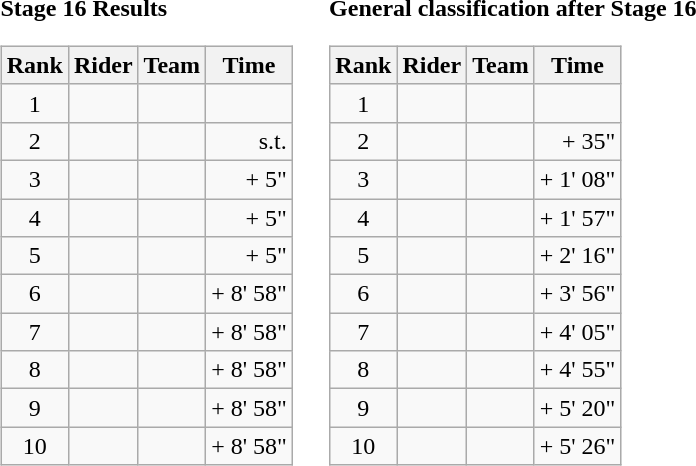<table>
<tr>
<td><strong>Stage 16 Results</strong><br><table class="wikitable">
<tr>
<th scope="col">Rank</th>
<th scope="col">Rider</th>
<th scope="col">Team</th>
<th scope="col">Time</th>
</tr>
<tr>
<td style="text-align:center;">1</td>
<td></td>
<td></td>
<td style="text-align:right;"></td>
</tr>
<tr>
<td style="text-align:center;">2</td>
<td></td>
<td></td>
<td style="text-align:right;">s.t.</td>
</tr>
<tr>
<td style="text-align:center;">3</td>
<td></td>
<td></td>
<td style="text-align:right;">+ 5"</td>
</tr>
<tr>
<td style="text-align:center;">4</td>
<td></td>
<td></td>
<td style="text-align:right;">+ 5"</td>
</tr>
<tr>
<td style="text-align:center;">5</td>
<td></td>
<td></td>
<td style="text-align:right;">+ 5"</td>
</tr>
<tr>
<td style="text-align:center;">6</td>
<td> </td>
<td></td>
<td style="text-align:right;">+ 8' 58"</td>
</tr>
<tr>
<td style="text-align:center;">7</td>
<td></td>
<td></td>
<td style="text-align:right;">+ 8' 58"</td>
</tr>
<tr>
<td style="text-align:center;">8</td>
<td></td>
<td></td>
<td style="text-align:right;">+ 8' 58"</td>
</tr>
<tr>
<td style="text-align:center;">9</td>
<td></td>
<td></td>
<td style="text-align:right;">+ 8' 58"</td>
</tr>
<tr>
<td style="text-align:center;">10</td>
<td></td>
<td></td>
<td style="text-align:right;">+ 8' 58"</td>
</tr>
</table>
</td>
<td></td>
<td><strong>General classification after Stage 16</strong><br><table class="wikitable">
<tr>
<th scope="col">Rank</th>
<th scope="col">Rider</th>
<th scope="col">Team</th>
<th scope="col">Time</th>
</tr>
<tr>
<td style="text-align:center;">1</td>
<td> </td>
<td></td>
<td style="text-align:right;"></td>
</tr>
<tr>
<td style="text-align:center;">2</td>
<td></td>
<td></td>
<td style="text-align:right;">+ 35"</td>
</tr>
<tr>
<td style="text-align:center;">3</td>
<td></td>
<td></td>
<td style="text-align:right;">+ 1' 08"</td>
</tr>
<tr>
<td style="text-align:center;">4</td>
<td></td>
<td></td>
<td style="text-align:right;">+ 1' 57"</td>
</tr>
<tr>
<td style="text-align:center;">5</td>
<td></td>
<td></td>
<td style="text-align:right;">+ 2' 16"</td>
</tr>
<tr>
<td style="text-align:center;">6</td>
<td></td>
<td></td>
<td style="text-align:right;">+ 3' 56"</td>
</tr>
<tr>
<td style="text-align:center;">7</td>
<td></td>
<td></td>
<td style="text-align:right;">+ 4' 05"</td>
</tr>
<tr>
<td style="text-align:center;">8</td>
<td> </td>
<td></td>
<td style="text-align:right;">+ 4' 55"</td>
</tr>
<tr>
<td style="text-align:center;">9</td>
<td></td>
<td></td>
<td style="text-align:right;">+ 5' 20"</td>
</tr>
<tr>
<td style="text-align:center;">10</td>
<td></td>
<td></td>
<td style="text-align:right;">+ 5' 26"</td>
</tr>
</table>
</td>
</tr>
</table>
